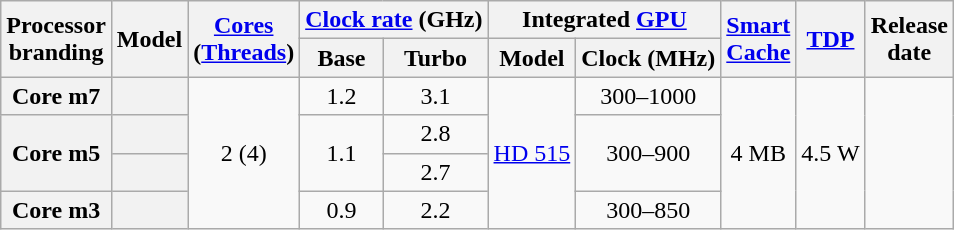<table class="wikitable sortable nowrap" style="text-align: center;">
<tr>
<th class="unsortable" rowspan="2">Processor<br>branding</th>
<th rowspan="2">Model</th>
<th class="unsortable" rowspan="2"><a href='#'>Cores</a><br>(<a href='#'>Threads</a>)</th>
<th colspan="2"><a href='#'>Clock rate</a> (GHz)</th>
<th colspan="2">Integrated <a href='#'>GPU</a></th>
<th class="unsortable" rowspan="2"><a href='#'>Smart<br>Cache</a></th>
<th rowspan="2"><a href='#'>TDP</a></th>
<th rowspan="2">Release<br>date</th>
</tr>
<tr>
<th class="unsortable">Base</th>
<th class="unsortable">Turbo</th>
<th class="unsortable">Model</th>
<th class="unsortable">Clock (MHz)</th>
</tr>
<tr>
<th>Core m7</th>
<th style="text-align:left;" data-sort-value="sku4"></th>
<td rowspan=4>2 (4)</td>
<td>1.2</td>
<td>3.1</td>
<td rowspan=4><a href='#'>HD 515</a></td>
<td>300–1000</td>
<td rowspan=4>4 MB</td>
<td rowspan=4>4.5 W</td>
<td rowspan=4></td>
</tr>
<tr>
<th rowspan=2>Core m5</th>
<th style="text-align:left;" data-sort-value="sku3"></th>
<td rowspan=2>1.1</td>
<td>2.8</td>
<td rowspan=2>300–900</td>
</tr>
<tr>
<th style="text-align:left;" data-sort-value="sku2"></th>
<td>2.7</td>
</tr>
<tr>
<th>Core m3</th>
<th style="text-align:left;" data-sort-value="sku1"></th>
<td>0.9</td>
<td>2.2</td>
<td>300–850</td>
</tr>
</table>
